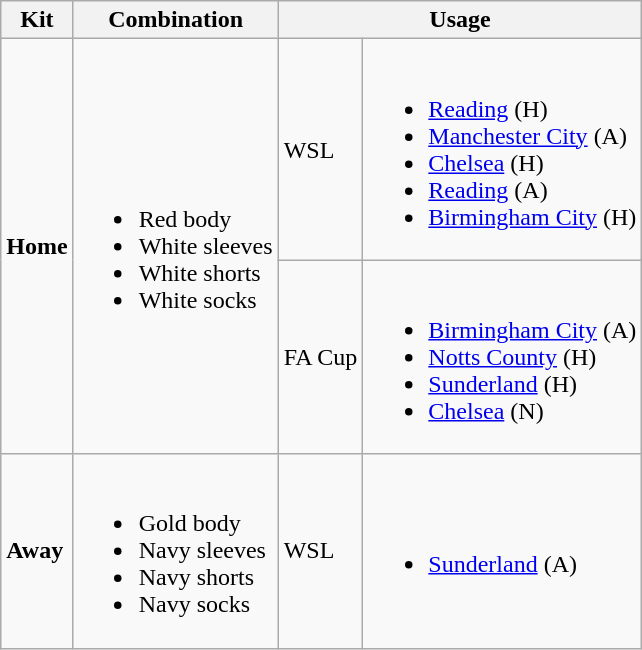<table class="wikitable">
<tr>
<th>Kit</th>
<th>Combination</th>
<th colspan="2">Usage</th>
</tr>
<tr>
<td rowspan="2"><strong>Home</strong></td>
<td rowspan="2"><br><ul><li>Red body</li><li>White sleeves</li><li>White shorts</li><li>White socks</li></ul></td>
<td>WSL</td>
<td><br><ul><li><a href='#'>Reading</a> (H)</li><li><a href='#'>Manchester City</a> (A)</li><li><a href='#'>Chelsea</a> (H)</li><li><a href='#'>Reading</a> (A)</li><li><a href='#'>Birmingham City</a> (H)</li></ul></td>
</tr>
<tr>
<td>FA Cup</td>
<td><br><ul><li><a href='#'>Birmingham City</a> (A)</li><li><a href='#'>Notts County</a> (H)</li><li><a href='#'>Sunderland</a> (H)</li><li><a href='#'>Chelsea</a> (N)</li></ul></td>
</tr>
<tr>
<td><strong>Away</strong></td>
<td><br><ul><li>Gold body</li><li>Navy sleeves</li><li>Navy shorts</li><li>Navy socks</li></ul></td>
<td>WSL</td>
<td><br><ul><li><a href='#'>Sunderland</a> (A)</li></ul></td>
</tr>
</table>
